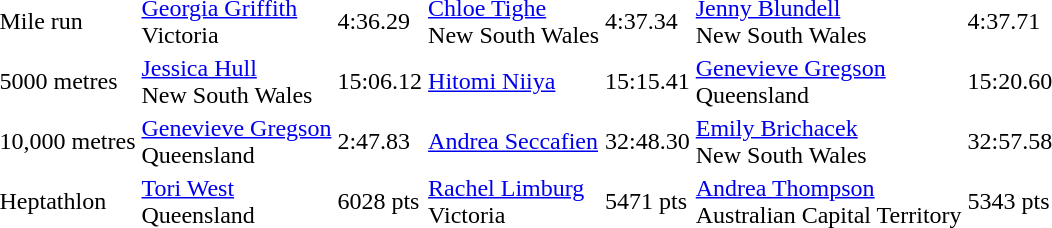<table>
<tr>
<td>Mile run</td>
<td><a href='#'>Georgia Griffith</a><br>Victoria</td>
<td>4:36.29</td>
<td><a href='#'>Chloe Tighe</a><br>New South Wales</td>
<td>4:37.34</td>
<td><a href='#'>Jenny Blundell</a><br>New South Wales</td>
<td>4:37.71</td>
</tr>
<tr>
<td>5000 metres</td>
<td><a href='#'>Jessica Hull</a><br>New South Wales</td>
<td>15:06.12</td>
<td><a href='#'>Hitomi Niiya</a><br></td>
<td>15:15.41</td>
<td><a href='#'>Genevieve Gregson</a><br>Queensland</td>
<td>15:20.60</td>
</tr>
<tr>
<td>10,000 metres</td>
<td><a href='#'>Genevieve Gregson</a><br>Queensland</td>
<td>2:47.83</td>
<td><a href='#'>Andrea Seccafien</a><br></td>
<td>32:48.30</td>
<td><a href='#'>Emily Brichacek</a><br>New South Wales</td>
<td>32:57.58</td>
</tr>
<tr>
<td>Heptathlon</td>
<td><a href='#'>Tori West</a><br>Queensland</td>
<td>6028 pts</td>
<td><a href='#'>Rachel Limburg</a><br>Victoria</td>
<td>5471 pts</td>
<td><a href='#'>Andrea Thompson</a><br>Australian Capital Territory</td>
<td>5343 pts</td>
</tr>
</table>
